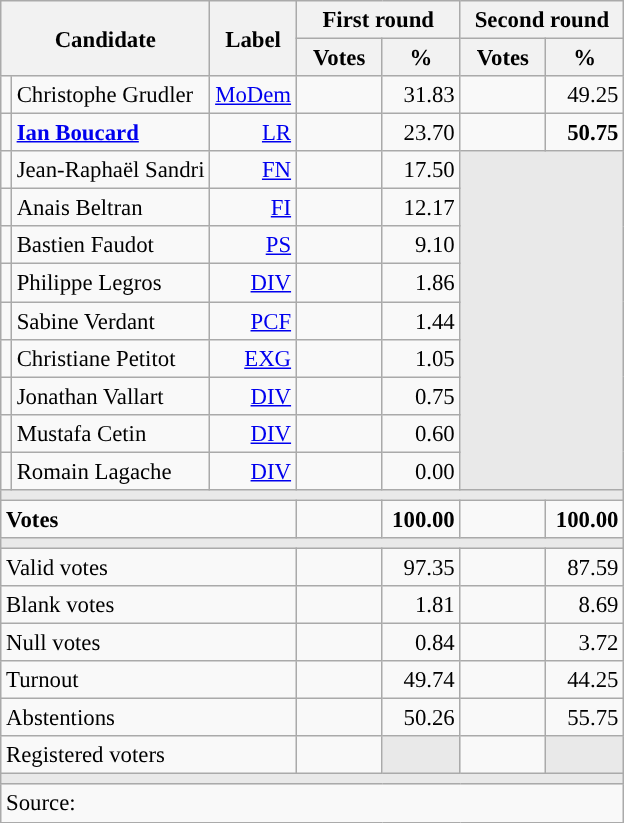<table class="wikitable" style="text-align:right;font-size:95%;">
<tr>
<th rowspan="2" colspan="2">Candidate</th>
<th rowspan="2">Label</th>
<th colspan="2">First round</th>
<th colspan="2">Second round</th>
</tr>
<tr>
<th style="width:50px;">Votes</th>
<th style="width:45px;">%</th>
<th style="width:50px;">Votes</th>
<th style="width:45px;">%</th>
</tr>
<tr>
<td style="color:inherit;background:"></td>
<td style="text-align:left;">Christophe Grudler</td>
<td><a href='#'>MoDem</a></td>
<td></td>
<td>31.83</td>
<td></td>
<td>49.25</td>
</tr>
<tr>
<td style="color:inherit;background:"></td>
<td style="text-align:left;"><strong><a href='#'>Ian Boucard</a></strong></td>
<td><a href='#'>LR</a></td>
<td></td>
<td>23.70</td>
<td><strong></strong></td>
<td><strong>50.75</strong></td>
</tr>
<tr>
<td style="color:inherit;background:"></td>
<td style="text-align:left;">Jean-Raphaël Sandri</td>
<td><a href='#'>FN</a></td>
<td></td>
<td>17.50</td>
<td colspan="2" rowspan="9" style="background:#E9E9E9;"></td>
</tr>
<tr>
<td style="color:inherit;background:"></td>
<td style="text-align:left;">Anais Beltran</td>
<td><a href='#'>FI</a></td>
<td></td>
<td>12.17</td>
</tr>
<tr>
<td style="color:inherit;background:"></td>
<td style="text-align:left;">Bastien Faudot</td>
<td><a href='#'>PS</a></td>
<td></td>
<td>9.10</td>
</tr>
<tr>
<td style="color:inherit;background:"></td>
<td style="text-align:left;">Philippe Legros</td>
<td><a href='#'>DIV</a></td>
<td></td>
<td>1.86</td>
</tr>
<tr>
<td style="color:inherit;background:"></td>
<td style="text-align:left;">Sabine Verdant</td>
<td><a href='#'>PCF</a></td>
<td></td>
<td>1.44</td>
</tr>
<tr>
<td style="color:inherit;background:"></td>
<td style="text-align:left;">Christiane Petitot</td>
<td><a href='#'>EXG</a></td>
<td></td>
<td>1.05</td>
</tr>
<tr>
<td style="color:inherit;background:"></td>
<td style="text-align:left;">Jonathan Vallart</td>
<td><a href='#'>DIV</a></td>
<td></td>
<td>0.75</td>
</tr>
<tr>
<td style="color:inherit;background:"></td>
<td style="text-align:left;">Mustafa Cetin</td>
<td><a href='#'>DIV</a></td>
<td></td>
<td>0.60</td>
</tr>
<tr>
<td style="color:inherit;background:"></td>
<td style="text-align:left;">Romain Lagache</td>
<td><a href='#'>DIV</a></td>
<td></td>
<td>0.00</td>
</tr>
<tr>
<td colspan="7" style="background:#E9E9E9;"></td>
</tr>
<tr style="font-weight:bold;">
<td colspan="3" style="text-align:left;">Votes</td>
<td></td>
<td>100.00</td>
<td></td>
<td>100.00</td>
</tr>
<tr>
<td colspan="7" style="background:#E9E9E9;"></td>
</tr>
<tr>
<td colspan="3" style="text-align:left;">Valid votes</td>
<td></td>
<td>97.35</td>
<td></td>
<td>87.59</td>
</tr>
<tr>
<td colspan="3" style="text-align:left;">Blank votes</td>
<td></td>
<td>1.81</td>
<td></td>
<td>8.69</td>
</tr>
<tr>
<td colspan="3" style="text-align:left;">Null votes</td>
<td></td>
<td>0.84</td>
<td></td>
<td>3.72</td>
</tr>
<tr>
<td colspan="3" style="text-align:left;">Turnout</td>
<td></td>
<td>49.74</td>
<td></td>
<td>44.25</td>
</tr>
<tr>
<td colspan="3" style="text-align:left;">Abstentions</td>
<td></td>
<td>50.26</td>
<td></td>
<td>55.75</td>
</tr>
<tr>
<td colspan="3" style="text-align:left;">Registered voters</td>
<td></td>
<td style="background:#E9E9E9;"></td>
<td></td>
<td style="background:#E9E9E9;"></td>
</tr>
<tr>
<td colspan="7" style="background:#E9E9E9;"></td>
</tr>
<tr>
<td colspan="7" style="text-align:left;">Source: </td>
</tr>
</table>
